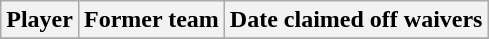<table class="wikitable">
<tr>
<th>Player</th>
<th>Former team</th>
<th>Date claimed off waivers</th>
</tr>
<tr>
</tr>
</table>
